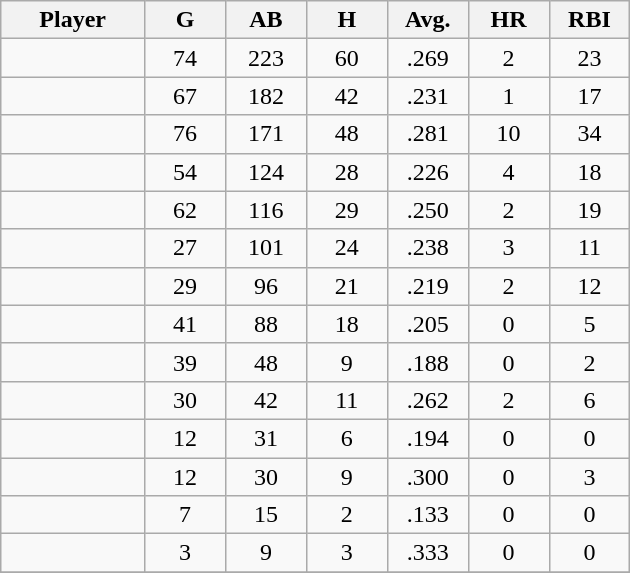<table class="wikitable sortable">
<tr>
<th bgcolor="#DDDDFF" width="16%">Player</th>
<th bgcolor="#DDDDFF" width="9%">G</th>
<th bgcolor="#DDDDFF" width="9%">AB</th>
<th bgcolor="#DDDDFF" width="9%">H</th>
<th bgcolor="#DDDDFF" width="9%">Avg.</th>
<th bgcolor="#DDDDFF" width="9%">HR</th>
<th bgcolor="#DDDDFF" width="9%">RBI</th>
</tr>
<tr align="center">
<td></td>
<td>74</td>
<td>223</td>
<td>60</td>
<td>.269</td>
<td>2</td>
<td>23</td>
</tr>
<tr align="center">
<td></td>
<td>67</td>
<td>182</td>
<td>42</td>
<td>.231</td>
<td>1</td>
<td>17</td>
</tr>
<tr align="center">
<td></td>
<td>76</td>
<td>171</td>
<td>48</td>
<td>.281</td>
<td>10</td>
<td>34</td>
</tr>
<tr align="center">
<td></td>
<td>54</td>
<td>124</td>
<td>28</td>
<td>.226</td>
<td>4</td>
<td>18</td>
</tr>
<tr align="center">
<td></td>
<td>62</td>
<td>116</td>
<td>29</td>
<td>.250</td>
<td>2</td>
<td>19</td>
</tr>
<tr align="center">
<td></td>
<td>27</td>
<td>101</td>
<td>24</td>
<td>.238</td>
<td>3</td>
<td>11</td>
</tr>
<tr align="center">
<td></td>
<td>29</td>
<td>96</td>
<td>21</td>
<td>.219</td>
<td>2</td>
<td>12</td>
</tr>
<tr align="center">
<td></td>
<td>41</td>
<td>88</td>
<td>18</td>
<td>.205</td>
<td>0</td>
<td>5</td>
</tr>
<tr align="center">
<td></td>
<td>39</td>
<td>48</td>
<td>9</td>
<td>.188</td>
<td>0</td>
<td>2</td>
</tr>
<tr align="center">
<td></td>
<td>30</td>
<td>42</td>
<td>11</td>
<td>.262</td>
<td>2</td>
<td>6</td>
</tr>
<tr align="center">
<td></td>
<td>12</td>
<td>31</td>
<td>6</td>
<td>.194</td>
<td>0</td>
<td>0</td>
</tr>
<tr align="center">
<td></td>
<td>12</td>
<td>30</td>
<td>9</td>
<td>.300</td>
<td>0</td>
<td>3</td>
</tr>
<tr align="center">
<td></td>
<td>7</td>
<td>15</td>
<td>2</td>
<td>.133</td>
<td>0</td>
<td>0</td>
</tr>
<tr align="center">
<td></td>
<td>3</td>
<td>9</td>
<td>3</td>
<td>.333</td>
<td>0</td>
<td>0</td>
</tr>
<tr align="center">
</tr>
</table>
